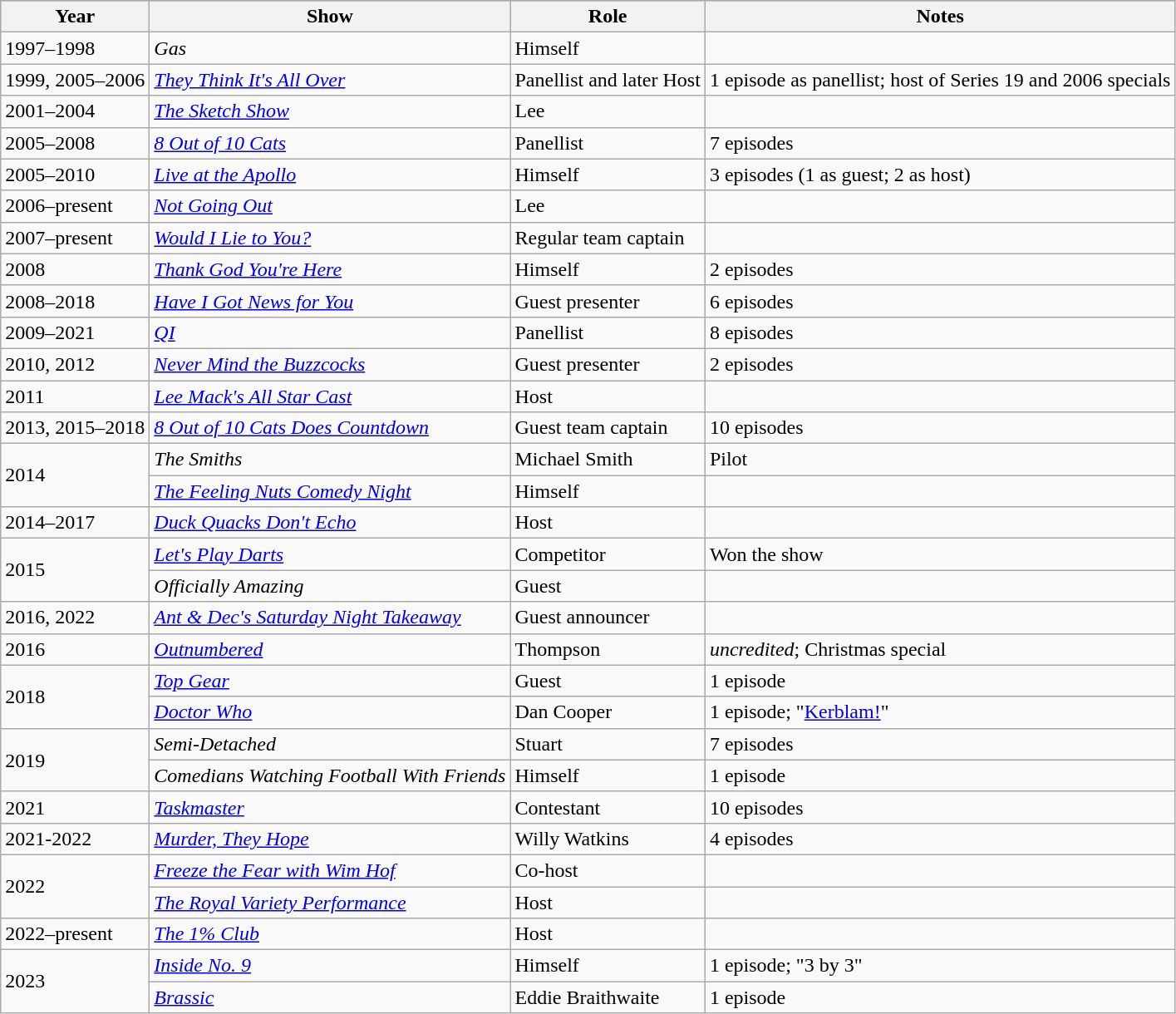<table class="wikitable">
<tr style="background:#b0c4de; text-align:center;">
<th>Year</th>
<th>Show</th>
<th>Role</th>
<th>Notes</th>
</tr>
<tr>
<td>1997–1998</td>
<td><em>Gas</em></td>
<td>Himself</td>
<td></td>
</tr>
<tr>
<td>1999, 2005–2006</td>
<td><em><a href='#'>They Think It's All Over</a></em></td>
<td>Panellist and later Host</td>
<td>1 episode as panellist; host of Series 19 and 2006 specials</td>
</tr>
<tr>
<td>2001–2004</td>
<td><em><a href='#'>The Sketch Show</a></em></td>
<td>Lee</td>
<td></td>
</tr>
<tr>
<td>2005–2008</td>
<td><em><a href='#'>8 Out of 10 Cats</a></em></td>
<td>Panellist</td>
<td>7 episodes</td>
</tr>
<tr>
<td>2005–2010</td>
<td><em><a href='#'>Live at the Apollo</a></em></td>
<td>Himself</td>
<td>3 episodes (1 as guest; 2 as host)</td>
</tr>
<tr>
<td>2006–present</td>
<td><em><a href='#'>Not Going Out</a></em></td>
<td>Lee</td>
<td></td>
</tr>
<tr>
<td>2007–present</td>
<td><em><a href='#'>Would I Lie to You?</a></em></td>
<td>Regular team captain</td>
<td></td>
</tr>
<tr>
<td>2008</td>
<td><em><a href='#'>Thank God You're Here</a></em></td>
<td>Himself</td>
<td>2 episodes</td>
</tr>
<tr>
<td>2008–2018</td>
<td><em><a href='#'>Have I Got News for You</a></em></td>
<td>Guest presenter</td>
<td>6 episodes</td>
</tr>
<tr>
<td>2009–2021</td>
<td><em><a href='#'>QI</a></em></td>
<td>Panellist</td>
<td>8 episodes</td>
</tr>
<tr>
<td>2010, 2012</td>
<td><em><a href='#'>Never Mind the Buzzcocks</a></em></td>
<td>Guest presenter</td>
<td>2 episodes</td>
</tr>
<tr>
<td>2011</td>
<td><em><a href='#'>Lee Mack's All Star Cast</a></em></td>
<td>Host</td>
<td></td>
</tr>
<tr>
<td>2013, 2015–2018</td>
<td><em><a href='#'>8 Out of 10 Cats Does Countdown</a></em></td>
<td>Guest team captain</td>
<td>10 episodes</td>
</tr>
<tr>
<td rowspan="2">2014</td>
<td><em>The Smiths</em></td>
<td>Michael Smith</td>
<td>Pilot</td>
</tr>
<tr>
<td><em><a href='#'>The Feeling Nuts Comedy Night</a></em></td>
<td>Himself</td>
<td></td>
</tr>
<tr>
<td>2014–2017</td>
<td><em><a href='#'>Duck Quacks Don't Echo</a></em></td>
<td>Host</td>
<td></td>
</tr>
<tr>
<td rowspan=2>2015</td>
<td><em><a href='#'>Let's Play Darts</a></em></td>
<td>Competitor</td>
<td>Won the show</td>
</tr>
<tr>
<td><em>Officially Amazing</em></td>
<td>Guest</td>
<td></td>
</tr>
<tr>
<td>2016, 2022</td>
<td><em><a href='#'>Ant & Dec's Saturday Night Takeaway</a></em></td>
<td>Guest announcer</td>
<td></td>
</tr>
<tr>
<td>2016</td>
<td><em><a href='#'>Outnumbered</a></em></td>
<td>Thompson</td>
<td><em>uncredited</em>; Christmas special</td>
</tr>
<tr>
<td rowspan=2>2018</td>
<td><em><a href='#'>Top Gear</a></em></td>
<td>Guest</td>
<td>1 episode</td>
</tr>
<tr>
<td><em><a href='#'>Doctor Who</a></em></td>
<td>Dan Cooper</td>
<td>1 episode; "<a href='#'>Kerblam!</a>"</td>
</tr>
<tr>
<td rowspan="2">2019</td>
<td><em>Semi-Detached</em></td>
<td>Stuart</td>
<td>7 episodes</td>
</tr>
<tr>
<td><em>Comedians Watching Football With Friends</em></td>
<td>Himself</td>
<td>1 episode</td>
</tr>
<tr>
<td rowspan="1">2021</td>
<td><em><a href='#'>Taskmaster</a></em></td>
<td>Contestant</td>
<td>10 episodes</td>
</tr>
<tr>
<td rowspan="1">2021-2022</td>
<td><em><a href='#'>Murder, They Hope</a></em></td>
<td>Willy Watkins</td>
<td>4 episodes</td>
</tr>
<tr>
<td rowspan="2">2022</td>
<td><em><a href='#'>Freeze the Fear with Wim Hof</a></em></td>
<td>Co-host</td>
</tr>
<tr>
<td><em><a href='#'>The Royal Variety Performance</a></em></td>
<td>Host</td>
<td></td>
</tr>
<tr>
<td>2022–present</td>
<td><em><a href='#'>The 1% Club</a></em></td>
<td>Host</td>
<td></td>
</tr>
<tr>
<td rowspan="2">2023</td>
<td><em><a href='#'>Inside No. 9</a></em></td>
<td>Himself</td>
<td>1 episode; "3 by 3"</td>
</tr>
<tr>
<td><em><a href='#'>Brassic</a></em></td>
<td>Eddie Braithwaite</td>
<td>1 episode</td>
</tr>
</table>
